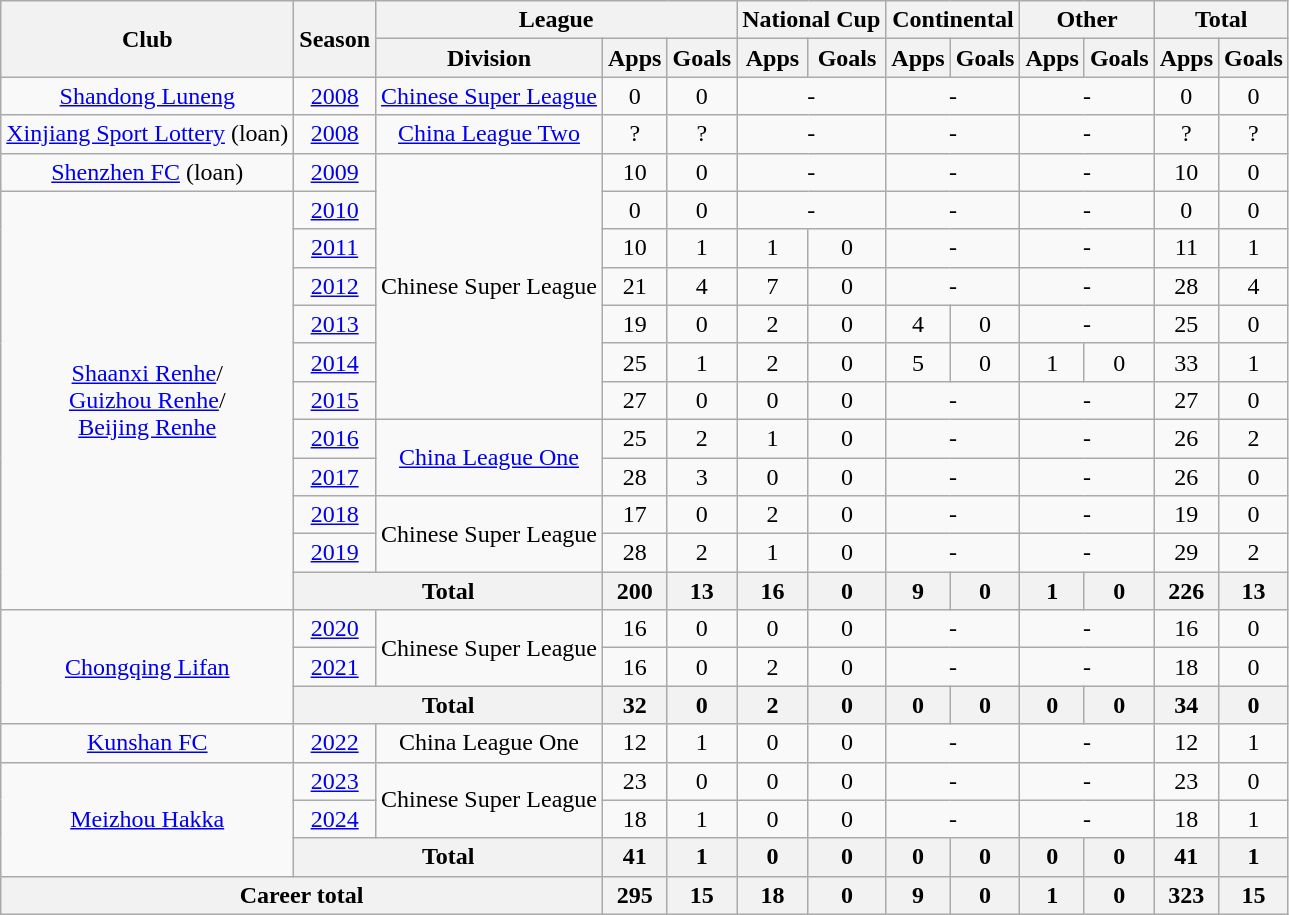<table class="wikitable" style="text-align: center">
<tr>
<th rowspan="2">Club</th>
<th rowspan="2">Season</th>
<th colspan="3">League</th>
<th colspan="2">National Cup</th>
<th colspan="2">Continental</th>
<th colspan="2">Other</th>
<th colspan="2">Total</th>
</tr>
<tr>
<th>Division</th>
<th>Apps</th>
<th>Goals</th>
<th>Apps</th>
<th>Goals</th>
<th>Apps</th>
<th>Goals</th>
<th>Apps</th>
<th>Goals</th>
<th>Apps</th>
<th>Goals</th>
</tr>
<tr>
<td><a href='#'>Shandong Luneng</a></td>
<td><a href='#'>2008</a></td>
<td><a href='#'>Chinese Super League</a></td>
<td>0</td>
<td>0</td>
<td colspan="2">-</td>
<td colspan="2">-</td>
<td colspan="2">-</td>
<td>0</td>
<td>0</td>
</tr>
<tr>
<td><a href='#'>Xinjiang Sport Lottery</a> (loan)</td>
<td><a href='#'>2008</a></td>
<td><a href='#'>China League Two</a></td>
<td>?</td>
<td>?</td>
<td colspan="2">-</td>
<td colspan="2">-</td>
<td colspan="2">-</td>
<td>?</td>
<td>?</td>
</tr>
<tr>
<td><a href='#'>Shenzhen FC</a> (loan)</td>
<td><a href='#'>2009</a></td>
<td rowspan="7">Chinese Super League</td>
<td>10</td>
<td>0</td>
<td colspan="2">-</td>
<td colspan="2">-</td>
<td colspan="2">-</td>
<td>10</td>
<td>0</td>
</tr>
<tr>
<td rowspan="11"><a href='#'>Shaanxi Renhe</a>/ <br><a href='#'>Guizhou Renhe</a>/ <br><a href='#'>Beijing Renhe</a></td>
<td><a href='#'>2010</a></td>
<td>0</td>
<td>0</td>
<td colspan="2">-</td>
<td colspan="2">-</td>
<td colspan="2">-</td>
<td>0</td>
<td>0</td>
</tr>
<tr>
<td><a href='#'>2011</a></td>
<td>10</td>
<td>1</td>
<td>1</td>
<td>0</td>
<td colspan="2">-</td>
<td colspan="2">-</td>
<td>11</td>
<td>1</td>
</tr>
<tr>
<td><a href='#'>2012</a></td>
<td>21</td>
<td>4</td>
<td>7</td>
<td>0</td>
<td colspan="2">-</td>
<td colspan="2">-</td>
<td>28</td>
<td>4</td>
</tr>
<tr>
<td><a href='#'>2013</a></td>
<td>19</td>
<td>0</td>
<td>2</td>
<td>0</td>
<td>4</td>
<td>0</td>
<td colspan="2">-</td>
<td>25</td>
<td>0</td>
</tr>
<tr>
<td><a href='#'>2014</a></td>
<td>25</td>
<td>1</td>
<td>2</td>
<td>0</td>
<td>5</td>
<td>0</td>
<td>1</td>
<td>0</td>
<td>33</td>
<td>1</td>
</tr>
<tr>
<td><a href='#'>2015</a></td>
<td>27</td>
<td>0</td>
<td>0</td>
<td>0</td>
<td colspan="2">-</td>
<td colspan="2">-</td>
<td>27</td>
<td>0</td>
</tr>
<tr>
<td><a href='#'>2016</a></td>
<td rowspan="2"><a href='#'>China League One</a></td>
<td>25</td>
<td>2</td>
<td>1</td>
<td>0</td>
<td colspan="2">-</td>
<td colspan="2">-</td>
<td>26</td>
<td>2</td>
</tr>
<tr>
<td><a href='#'>2017</a></td>
<td>28</td>
<td>3</td>
<td>0</td>
<td>0</td>
<td colspan="2">-</td>
<td colspan="2">-</td>
<td>26</td>
<td>0</td>
</tr>
<tr>
<td><a href='#'>2018</a></td>
<td rowspan="2">Chinese Super League</td>
<td>17</td>
<td>0</td>
<td>2</td>
<td>0</td>
<td colspan="2">-</td>
<td colspan="2">-</td>
<td>19</td>
<td>0</td>
</tr>
<tr>
<td><a href='#'>2019</a></td>
<td>28</td>
<td>2</td>
<td>1</td>
<td>0</td>
<td colspan="2">-</td>
<td colspan="2">-</td>
<td>29</td>
<td>2</td>
</tr>
<tr>
<th colspan="2">Total</th>
<th>200</th>
<th>13</th>
<th>16</th>
<th>0</th>
<th>9</th>
<th>0</th>
<th>1</th>
<th>0</th>
<th>226</th>
<th>13</th>
</tr>
<tr>
<td rowspan="3"><a href='#'>Chongqing Lifan</a></td>
<td><a href='#'>2020</a></td>
<td rowspan="2">Chinese Super League</td>
<td>16</td>
<td>0</td>
<td>0</td>
<td>0</td>
<td colspan="2">-</td>
<td colspan="2">-</td>
<td>16</td>
<td>0</td>
</tr>
<tr>
<td><a href='#'>2021</a></td>
<td>16</td>
<td>0</td>
<td>2</td>
<td>0</td>
<td colspan="2">-</td>
<td colspan="2">-</td>
<td>18</td>
<td>0</td>
</tr>
<tr>
<th colspan="2">Total</th>
<th>32</th>
<th>0</th>
<th>2</th>
<th>0</th>
<th>0</th>
<th>0</th>
<th>0</th>
<th>0</th>
<th>34</th>
<th>0</th>
</tr>
<tr>
<td><a href='#'>Kunshan FC</a></td>
<td><a href='#'>2022</a></td>
<td>China League One</td>
<td>12</td>
<td>1</td>
<td>0</td>
<td>0</td>
<td colspan="2">-</td>
<td colspan="2">-</td>
<td>12</td>
<td>1</td>
</tr>
<tr>
<td rowspan="3"><a href='#'>Meizhou Hakka</a></td>
<td><a href='#'>2023</a></td>
<td rowspan="2">Chinese Super League</td>
<td>23</td>
<td>0</td>
<td>0</td>
<td>0</td>
<td colspan="2">-</td>
<td colspan="2">-</td>
<td>23</td>
<td>0</td>
</tr>
<tr>
<td><a href='#'>2024</a></td>
<td>18</td>
<td>1</td>
<td>0</td>
<td>0</td>
<td colspan="2">-</td>
<td colspan="2">-</td>
<td>18</td>
<td>1</td>
</tr>
<tr>
<th colspan="2">Total</th>
<th>41</th>
<th>1</th>
<th>0</th>
<th>0</th>
<th>0</th>
<th>0</th>
<th>0</th>
<th>0</th>
<th>41</th>
<th>1</th>
</tr>
<tr>
<th colspan=3>Career total</th>
<th>295</th>
<th>15</th>
<th>18</th>
<th>0</th>
<th>9</th>
<th>0</th>
<th>1</th>
<th>0</th>
<th>323</th>
<th>15</th>
</tr>
</table>
